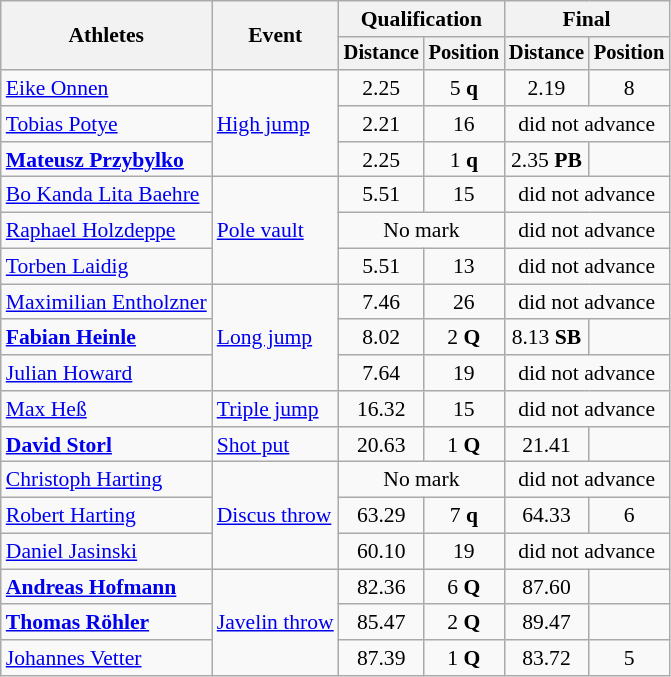<table class=wikitable style="font-size:90%">
<tr>
<th rowspan="2">Athletes</th>
<th rowspan="2">Event</th>
<th colspan="2">Qualification</th>
<th colspan="2">Final</th>
</tr>
<tr style="font-size:95%">
<th>Distance</th>
<th>Position</th>
<th>Distance</th>
<th>Position</th>
</tr>
<tr>
<td><a href='#'>Eike Onnen</a></td>
<td rowspan=3><a href='#'>High jump</a></td>
<td align=center>2.25</td>
<td align=center>5 <strong>q</strong></td>
<td align=center>2.19</td>
<td align=center>8</td>
</tr>
<tr>
<td><a href='#'>Tobias Potye</a></td>
<td align=center>2.21</td>
<td align=center>16</td>
<td align=center colspan=2>did not advance</td>
</tr>
<tr>
<td><strong><a href='#'>Mateusz Przybylko</a></strong></td>
<td align=center>2.25</td>
<td align=center>1 <strong>q</strong></td>
<td align=center>2.35 <strong>PB</strong></td>
<td align=center></td>
</tr>
<tr>
<td><a href='#'>Bo Kanda Lita Baehre</a></td>
<td rowspan=3><a href='#'>Pole vault</a></td>
<td align=center>5.51</td>
<td align=center>15</td>
<td align=center colspan=2>did not advance</td>
</tr>
<tr>
<td><a href='#'>Raphael Holzdeppe</a></td>
<td align=center colspan=2>No mark</td>
<td align=center colspan=2>did not advance</td>
</tr>
<tr>
<td><a href='#'>Torben Laidig</a></td>
<td align=center>5.51</td>
<td align=center>13</td>
<td align=center colspan=2>did not advance</td>
</tr>
<tr>
<td><a href='#'>Maximilian Entholzner</a></td>
<td rowspan=3><a href='#'>Long jump</a></td>
<td align=center>7.46</td>
<td align=center>26</td>
<td align=center colspan=2>did not advance</td>
</tr>
<tr>
<td><strong><a href='#'>Fabian Heinle</a></strong></td>
<td align=center>8.02</td>
<td align=center>2 <strong>Q</strong></td>
<td align=center>8.13 <strong>SB</strong></td>
<td align=center></td>
</tr>
<tr>
<td><a href='#'>Julian Howard</a></td>
<td align=center>7.64</td>
<td align=center>19</td>
<td align=center colspan=2>did not advance</td>
</tr>
<tr>
<td><a href='#'>Max Heß</a></td>
<td><a href='#'>Triple jump</a></td>
<td align=center>16.32</td>
<td align=center>15</td>
<td align=center colspan=2>did not advance</td>
</tr>
<tr>
<td><strong><a href='#'>David Storl</a></strong></td>
<td><a href='#'>Shot put</a></td>
<td align=center>20.63</td>
<td align=center>1 <strong>Q</strong></td>
<td align=center>21.41</td>
<td align=center></td>
</tr>
<tr>
<td><a href='#'>Christoph Harting</a></td>
<td rowspan=3><a href='#'>Discus throw</a></td>
<td align=center colspan=2>No mark</td>
<td align=center colspan=2>did not advance</td>
</tr>
<tr>
<td><a href='#'>Robert Harting</a></td>
<td align=center>63.29</td>
<td align=center>7 <strong>q</strong></td>
<td align=center>64.33</td>
<td align=center>6</td>
</tr>
<tr>
<td><a href='#'>Daniel Jasinski</a></td>
<td align=center>60.10</td>
<td align=center>19</td>
<td align=center colspan=2>did not advance</td>
</tr>
<tr>
<td><strong><a href='#'>Andreas Hofmann</a></strong></td>
<td rowspan=3><a href='#'>Javelin throw</a></td>
<td align=center>82.36</td>
<td align=center>6 <strong>Q</strong></td>
<td align=center>87.60</td>
<td align=center></td>
</tr>
<tr>
<td><strong><a href='#'>Thomas Röhler</a></strong></td>
<td align=center>85.47</td>
<td align=center>2 <strong>Q</strong></td>
<td align=center>89.47</td>
<td align=center></td>
</tr>
<tr>
<td><a href='#'>Johannes Vetter</a></td>
<td align=center>87.39</td>
<td align=center>1 <strong>Q</strong></td>
<td align=center>83.72</td>
<td align=center>5</td>
</tr>
</table>
